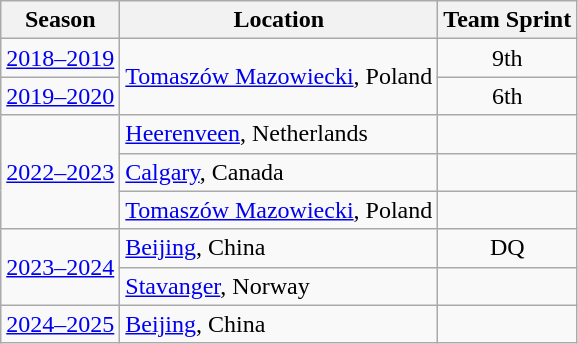<table class="wikitable" style="display: inline-table;">
<tr>
<th>Season</th>
<th>Location</th>
<th colspan="1">Team Sprint</th>
</tr>
<tr style="text-align:center">
<td><a href='#'>2018–2019</a></td>
<td align=left rowspan=2><a href='#'>Tomaszów Mazowiecki</a>, Poland</td>
<td>9th</td>
</tr>
<tr style="text-align:center">
<td><a href='#'>2019–2020</a></td>
<td>6th</td>
</tr>
<tr style="text-align:center">
<td rowspan=3><a href='#'>2022–2023</a></td>
<td align=left><a href='#'>Heerenveen</a>, Netherlands</td>
<td></td>
</tr>
<tr style="text-align:center">
<td align=left><a href='#'>Calgary</a>, Canada</td>
<td></td>
</tr>
<tr style="text-align:center">
<td align=left><a href='#'>Tomaszów Mazowiecki</a>, Poland</td>
<td></td>
</tr>
<tr style="text-align:center">
<td rowspan=2><a href='#'>2023–2024</a></td>
<td align=left><a href='#'>Beijing</a>, China</td>
<td>DQ</td>
</tr>
<tr style="text-align:center">
<td align=left><a href='#'>Stavanger</a>, Norway</td>
<td></td>
</tr>
<tr style="text-align:center">
<td><a href='#'>2024–2025</a></td>
<td align=left><a href='#'>Beijing</a>, China</td>
<td></td>
</tr>
</table>
